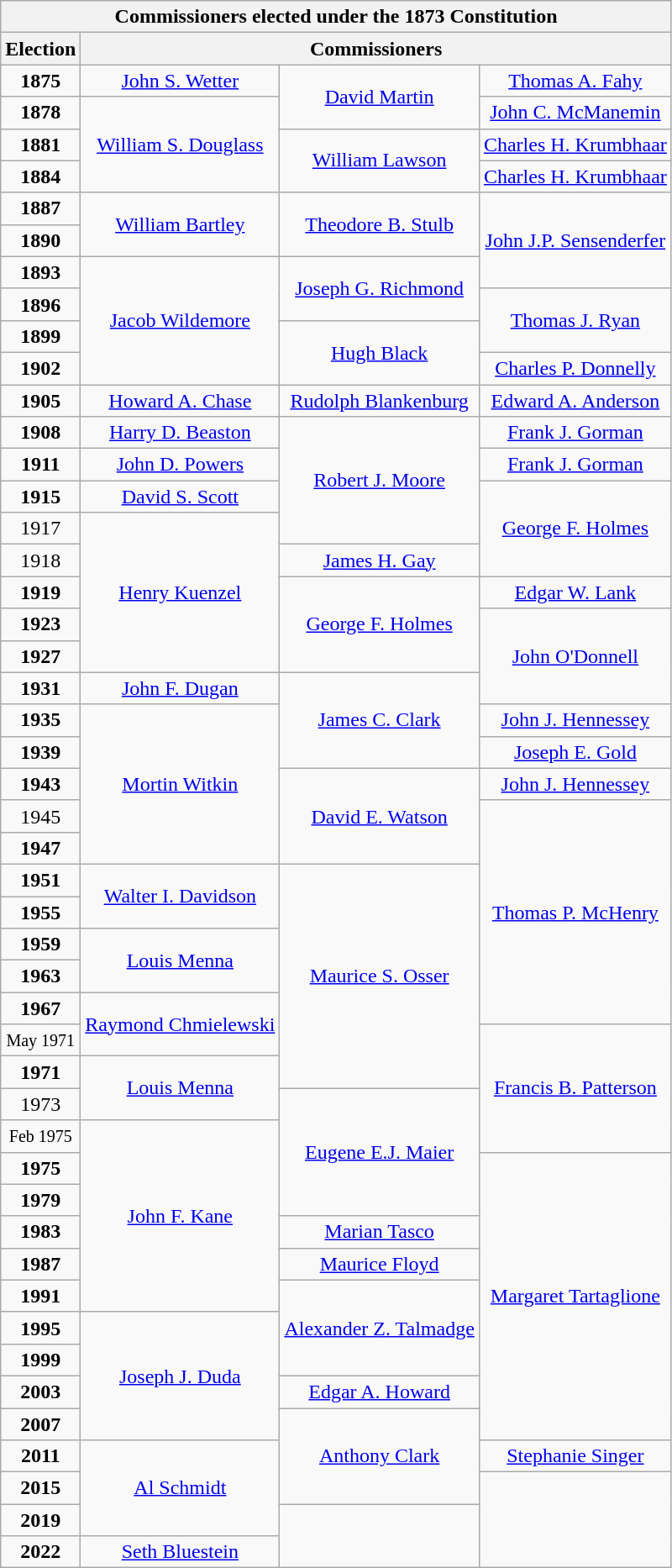<table class=wikitable style="text-align:center">
<tr>
<th colspan=4>Commissioners elected under the 1873 Constitution</th>
</tr>
<tr>
<th>Election</th>
<th colspan=3>Commissioners</th>
</tr>
<tr>
<td><strong>1875</strong></td>
<td><a href='#'>John S. Wetter</a></td>
<td rowspan=2 ><a href='#'>David Martin</a></td>
<td><a href='#'>Thomas A. Fahy</a></td>
</tr>
<tr>
<td><strong>1878</strong></td>
<td rowspan=3 ><a href='#'>William S. Douglass</a></td>
<td><a href='#'>John C. McManemin</a></td>
</tr>
<tr>
<td><strong>1881</strong></td>
<td rowspan=2 ><a href='#'>William Lawson</a></td>
<td><a href='#'>Charles H. Krumbhaar</a></td>
</tr>
<tr>
<td><strong>1884</strong></td>
<td><a href='#'>Charles H. Krumbhaar</a></td>
</tr>
<tr>
<td><strong>1887</strong></td>
<td rowspan=2 ><a href='#'>William Bartley</a></td>
<td rowspan=2 ><a href='#'>Theodore B. Stulb</a></td>
<td rowspan=3 ><a href='#'>John J.P. Sensenderfer</a></td>
</tr>
<tr>
<td><strong>1890</strong></td>
</tr>
<tr>
<td><strong>1893</strong></td>
<td rowspan=4 ><a href='#'>Jacob Wildemore</a></td>
<td rowspan=2 ><a href='#'>Joseph G. Richmond</a></td>
</tr>
<tr>
<td><strong>1896</strong></td>
<td rowspan=2 ><a href='#'>Thomas J. Ryan</a></td>
</tr>
<tr>
<td><strong>1899</strong></td>
<td rowspan=2 ><a href='#'>Hugh Black</a></td>
</tr>
<tr>
<td><strong>1902</strong></td>
<td><a href='#'>Charles P. Donnelly</a></td>
</tr>
<tr>
<td><strong>1905</strong></td>
<td><a href='#'>Howard A. Chase</a></td>
<td><a href='#'>Rudolph Blankenburg</a></td>
<td><a href='#'>Edward A. Anderson</a></td>
</tr>
<tr>
<td><strong>1908</strong></td>
<td><a href='#'>Harry D. Beaston</a></td>
<td rowspan=4 ><a href='#'>Robert J. Moore</a></td>
<td><a href='#'>Frank J. Gorman</a></td>
</tr>
<tr>
<td><strong>1911</strong></td>
<td><a href='#'>John D. Powers</a></td>
<td><a href='#'>Frank J. Gorman</a></td>
</tr>
<tr>
<td><strong>1915</strong></td>
<td><a href='#'>David S. Scott</a></td>
<td rowspan=3 ><a href='#'>George F. Holmes</a></td>
</tr>
<tr>
<td>1917</td>
<td rowspan=5 ><a href='#'>Henry Kuenzel</a></td>
</tr>
<tr>
<td>1918</td>
<td><a href='#'>James H. Gay</a></td>
</tr>
<tr>
<td><strong>1919</strong></td>
<td rowspan=3 ><a href='#'>George F. Holmes</a></td>
<td><a href='#'>Edgar W. Lank</a></td>
</tr>
<tr>
<td><strong>1923</strong></td>
<td rowspan=3 ><a href='#'>John O'Donnell</a></td>
</tr>
<tr>
<td><strong>1927</strong></td>
</tr>
<tr>
<td><strong>1931</strong></td>
<td><a href='#'>John F. Dugan</a></td>
<td rowspan=3 ><a href='#'>James C. Clark</a></td>
</tr>
<tr>
<td><strong>1935</strong></td>
<td rowspan=5 ><a href='#'>Mortin Witkin</a></td>
<td><a href='#'>John J. Hennessey</a></td>
</tr>
<tr>
<td><strong>1939</strong></td>
<td><a href='#'>Joseph E. Gold</a></td>
</tr>
<tr>
<td><strong>1943</strong></td>
<td rowspan=3 ><a href='#'>David E. Watson</a></td>
<td><a href='#'>John J. Hennessey</a></td>
</tr>
<tr>
<td>1945</td>
<td rowspan=7 ><a href='#'>Thomas P. McHenry</a></td>
</tr>
<tr>
<td><strong>1947</strong></td>
</tr>
<tr>
<td><strong>1951</strong></td>
<td rowspan=2 ><a href='#'>Walter I. Davidson</a></td>
<td rowspan=7 ><a href='#'>Maurice S. Osser</a></td>
</tr>
<tr>
<td><strong>1955</strong></td>
</tr>
<tr>
<td><strong>1959</strong></td>
<td rowspan=2 ><a href='#'>Louis Menna</a></td>
</tr>
<tr>
<td><strong>1963</strong></td>
</tr>
<tr>
<td><strong>1967</strong></td>
<td rowspan=2 ><a href='#'>Raymond Chmielewski</a></td>
</tr>
<tr>
<td><small>May 1971</small></td>
<td rowspan=4 ><a href='#'>Francis B. Patterson</a></td>
</tr>
<tr>
<td><strong>1971</strong></td>
<td rowspan=2 ><a href='#'>Louis Menna</a></td>
</tr>
<tr>
<td>1973</td>
<td rowspan=4 ><a href='#'>Eugene E.J. Maier</a></td>
</tr>
<tr>
<td><small>Feb 1975</small></td>
<td rowspan=6 ><a href='#'>John F. Kane</a></td>
</tr>
<tr>
<td><strong>1975</strong></td>
<td rowspan=9 ><a href='#'>Margaret Tartaglione</a></td>
</tr>
<tr>
<td><strong>1979</strong></td>
</tr>
<tr>
<td><strong>1983</strong></td>
<td><a href='#'>Marian Tasco</a></td>
</tr>
<tr>
<td><strong>1987</strong></td>
<td><a href='#'>Maurice Floyd</a></td>
</tr>
<tr>
<td><strong>1991</strong></td>
<td rowspan=3 ><a href='#'>Alexander Z. Talmadge</a></td>
</tr>
<tr>
<td><strong>1995</strong></td>
<td rowspan=4 ><a href='#'>Joseph J. Duda</a></td>
</tr>
<tr>
<td><strong>1999</strong></td>
</tr>
<tr>
<td><strong>2003</strong></td>
<td><a href='#'>Edgar A. Howard</a></td>
</tr>
<tr>
<td><strong>2007</strong></td>
<td rowspan=3 ><a href='#'>Anthony Clark</a></td>
</tr>
<tr>
<td><strong>2011</strong></td>
<td rowspan="3" ><a href='#'>Al Schmidt</a></td>
<td><a href='#'>Stephanie Singer</a></td>
</tr>
<tr>
<td><strong>2015</strong></td>
<td rowspan="3" ></td>
</tr>
<tr>
<td><strong>2019</strong></td>
<td rowspan="2" ></td>
</tr>
<tr>
<td><strong>2022</strong></td>
<td><a href='#'>Seth Bluestein</a></td>
</tr>
</table>
